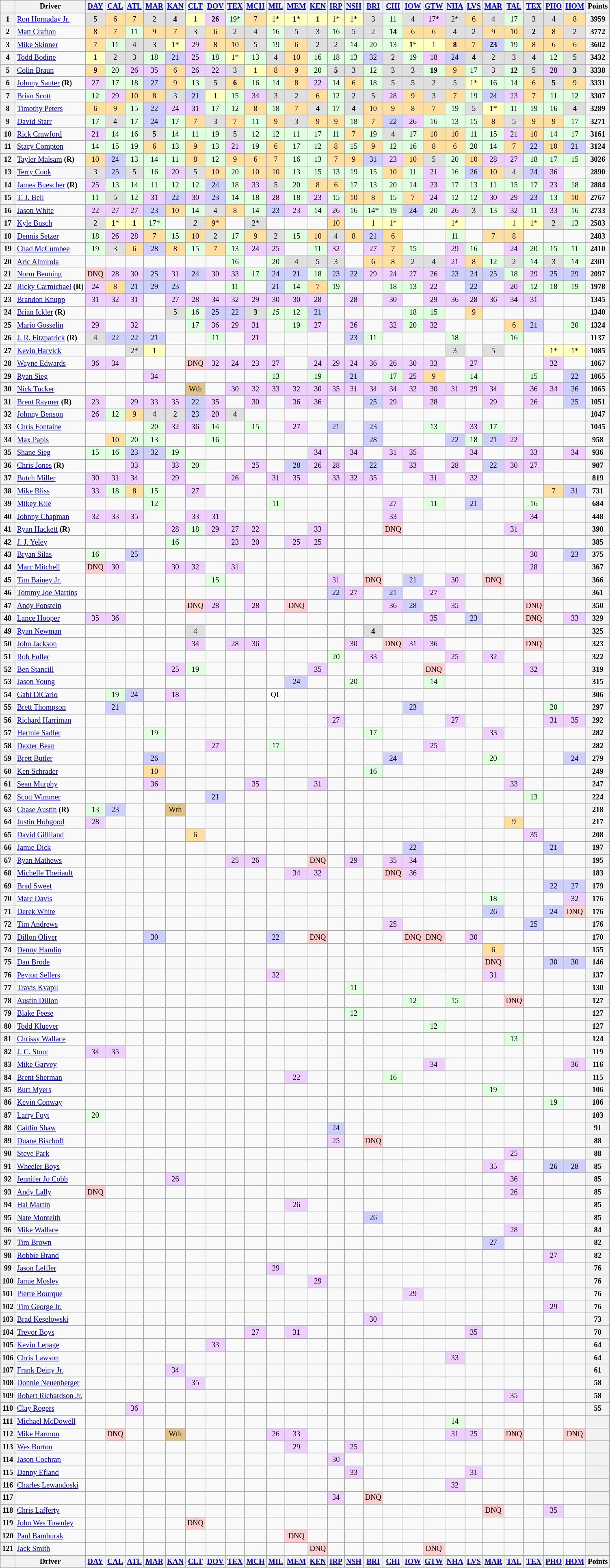<table class="wikitable" style="font-size:77%; text-align:center">
<tr valign="top">
<th valign="middle"></th>
<th valign="middle">Driver</th>
<th><a href='#'>DAY</a></th>
<th><a href='#'>CAL</a></th>
<th><a href='#'>ATL</a></th>
<th><a href='#'>MAR</a></th>
<th><a href='#'>KAN</a></th>
<th><a href='#'>CLT</a></th>
<th><a href='#'>DOV</a></th>
<th><a href='#'>TEX</a></th>
<th><a href='#'>MCH</a></th>
<th><a href='#'>MIL</a></th>
<th><a href='#'>MEM</a></th>
<th><a href='#'>KEN</a></th>
<th><a href='#'>IRP</a></th>
<th><a href='#'>NSH</a></th>
<th><a href='#'>BRI</a></th>
<th><a href='#'>CHI</a></th>
<th><a href='#'>IOW</a></th>
<th><a href='#'>GTW</a></th>
<th><a href='#'>NHA</a></th>
<th><a href='#'>LVS</a></th>
<th><a href='#'>MAR</a></th>
<th><a href='#'>TAL</a></th>
<th><a href='#'>TEX</a></th>
<th><a href='#'>PHO</a></th>
<th><a href='#'>HOM</a></th>
<th valign="middle">Points</th>
</tr>
<tr>
<th>1</th>
<td align="left"><a href='#'>Ron Hornaday Jr.</a></td>
<td style="background:#DFDFDF;">5</td>
<td style="background:#FFDF9F;">6</td>
<td style="background:#FFDF9F;">7</td>
<td style="background:#DFDFDF;">2</td>
<td style="background:#DFDFDF;"><strong>4</strong></td>
<td style="background:#FFFFBF;">1</td>
<td style="background:#EFCFFF;"><strong>26</strong></td>
<td style="background:#DFFFDF;">19*</td>
<td style="background:#FFDF9F;">7</td>
<td style="background:#FFFFBF;">1*</td>
<td style="background:#FFFFBF;"><strong>1</strong>*</td>
<td style="background:#FFFFBF;"><strong>1</strong></td>
<td style="background:#FFFFBF;">1*</td>
<td style="background:#FFFFBF;">1*</td>
<td style="background:#DFDFDF;">3</td>
<td style="background:#DFFFDF;">11</td>
<td style="background:#DFDFDF;">4</td>
<td style="background:#EFCFFF;">17*</td>
<td style="background:#DFDFDF;">2*</td>
<td style="background:#FFDF9F;">6</td>
<td style="background:#DFDFDF;">4</td>
<td style="background:#DFFFDF;">17</td>
<td style="background:#DFDFDF;">3</td>
<td style="background:#DFDFDF;">4</td>
<td style="background:#FFDF9F;">8</td>
<th>3959</th>
</tr>
<tr>
<th>2</th>
<td align="left"><a href='#'>Matt Crafton</a></td>
<td style="background:#FFDF9F;">8</td>
<td style="background:#FFDF9F;">7</td>
<td style="background:#DFFFDF;">11</td>
<td style="background:#FFDF9F;">9</td>
<td style="background:#FFDF9F;">7</td>
<td style="background:#DFDFDF;">3</td>
<td style="background:#FFDF9F;">6</td>
<td style="background:#DFDFDF;">2</td>
<td style="background:#DFDFDF;">4</td>
<td style="background:#DFFFDF;">16</td>
<td style="background:#DFDFDF;">5</td>
<td style="background:#DFDFDF;">3</td>
<td style="background:#DFFFDF;">16</td>
<td style="background:#DFDFDF;">5</td>
<td style="background:#DFDFDF;">2</td>
<td style="background:#DFFFDF;"><strong>14</strong></td>
<td style="background:#FFDF9F;">6</td>
<td style="background:#FFDF9F;">6</td>
<td style="background:#DFDFDF;">4</td>
<td style="background:#DFDFDF;">2</td>
<td style="background:#FFDF9F;">9</td>
<td style="background:#FFDF9F;">10</td>
<td style="background:#DFDFDF;"><strong>2</strong></td>
<td style="background:#FFDF9F;">8</td>
<td style="background:#DFDFDF;">2</td>
<th>3772</th>
</tr>
<tr>
<th>3</th>
<td align="left"><a href='#'>Mike Skinner</a></td>
<td style="background:#FFDF9F;">7</td>
<td style="background:#DFFFDF;">11</td>
<td style="background:#DFDFDF;">4</td>
<td style="background:#DFDFDF;">3</td>
<td style="background:#FFFFBF;">1*</td>
<td style="background:#EFCFFF;">29</td>
<td style="background:#FFDF9F;">8</td>
<td style="background:#FFDF9F;">10</td>
<td style="background:#DFDFDF;">5</td>
<td style="background:#DFFFDF;">19</td>
<td style="background:#FFDF9F;">6</td>
<td style="background:#DFDFDF;">2</td>
<td style="background:#DFDFDF;">2</td>
<td style="background:#DFFFDF;">14</td>
<td style="background:#DFFFDF;">20</td>
<td style="background:#DFFFDF;">13</td>
<td style="background:#FFFFBF;"><strong>1</strong>*</td>
<td style="background:#FFFFBF;">1</td>
<td style="background:#FFDF9F;"><strong>8</strong></td>
<td style="background:#FFDF9F;">7</td>
<td style="background:#CFCFFF;"><strong>23</strong></td>
<td style="background:#DFFFDF;">19</td>
<td style="background:#FFDF9F;">8</td>
<td style="background:#FFDF9F;">6</td>
<td style="background:#FFDF9F;">6</td>
<th>3602</th>
</tr>
<tr>
<th>4</th>
<td align="left"><a href='#'>Todd Bodine</a></td>
<td style="background:#FFFFBF;">1</td>
<td style="background:#DFDFDF;">2</td>
<td style="background:#DFDFDF;">3</td>
<td style="background:#DFFFDF;">18</td>
<td style="background:#CFCFFF;">21</td>
<td style="background:#EFCFFF;">25</td>
<td style="background:#DFFFDF;">18</td>
<td style="background:#FFFFBF;">1*</td>
<td style="background:#DFFFDF;">13</td>
<td style="background:#DFDFDF;">4</td>
<td style="background:#FFDF9F;">10</td>
<td style="background:#DFFFDF;">16</td>
<td style="background:#DFFFDF;">18</td>
<td style="background:#DFFFDF;">13</td>
<td style="background:#CFCFFF;">32</td>
<td style="background:#DFDFDF;">2</td>
<td style="background:#DFFFDF;">19</td>
<td style="background:#EFCFFF;">18</td>
<td style="background:#CFCFFF;">24</td>
<td style="background:#DFDFDF;"><strong>4</strong></td>
<td style="background:#DFDFDF;">2</td>
<td style="background:#DFDFDF;">3</td>
<td style="background:#DFDFDF;">4</td>
<td style="background:#DFFFDF;">12</td>
<td style="background:#DFDFDF;">5</td>
<th>3432</th>
</tr>
<tr>
<th>5</th>
<td align="left"><a href='#'>Colin Braun</a></td>
<td style="background:#FFDF9F;"><strong>9</strong></td>
<td style="background:#DFFFDF;">20</td>
<td style="background:#EFCFFF;">26</td>
<td style="background:#EFCFFF;">35</td>
<td style="background:#FFDF9F;">6</td>
<td style="background:#EFCFFF;">26</td>
<td style="background:#EFCFFF;">22</td>
<td style="background:#DFDFDF;">3</td>
<td style="background:#FFFFBF;">1</td>
<td style="background:#FFDF9F;">8</td>
<td style="background:#FFDF9F;">9</td>
<td style="background:#DFFFDF;">20</td>
<td style="background:#DFDFDF;"><strong>5</strong></td>
<td style="background:#DFDFDF;">3</td>
<td style="background:#DFFFDF;">12</td>
<td style="background:#DFDFDF;">3</td>
<td style="background:#DFDFDF;">3</td>
<td style="background:#DFFFDF;"><strong>19</strong></td>
<td style="background:#FFDF9F;">9</td>
<td style="background:#DFFFDF;">17</td>
<td style="background:#DFDFDF;">3</td>
<td style="background:#DFFFDF;"><strong>12</strong></td>
<td style="background:#DFDFDF;">5</td>
<td style="background:#EFCFFF;">28</td>
<td style="background:#DFDFDF;"><strong>3</strong></td>
<th>3338</th>
</tr>
<tr>
<th>6</th>
<td align="left"><a href='#'>Johnny Sauter</a> <strong>(R)</strong></td>
<td style="background:#EFCFFF;">27</td>
<td style="background:#DFFFDF;">17</td>
<td style="background:#DFFFDF;">18</td>
<td style="background:#CFCFFF;">27</td>
<td style="background:#FFDF9F;">9</td>
<td style="background:#DFFFDF;">13</td>
<td style="background:#DFDFDF;">5</td>
<td style="background:#FFDF9F;"><strong>6</strong></td>
<td style="background:#DFFFDF;">16</td>
<td style="background:#DFFFDF;">14</td>
<td style="background:#FFDF9F;">8</td>
<td style="background:#EFCFFF;">22</td>
<td style="background:#DFFFDF;">14</td>
<td style="background:#FFDF9F;">6</td>
<td style="background:#DFFFDF;">18</td>
<td style="background:#DFDFDF;">5</td>
<td style="background:#DFDFDF;">5</td>
<td style="background:#DFDFDF;">2</td>
<td style="background:#DFDFDF;">5</td>
<td style="background:#FFFFBF;">1*</td>
<td style="background:#DFFFDF;">16</td>
<td style="background:#DFFFDF;">14</td>
<td style="background:#FFDF9F;">6</td>
<td style="background:#DFDFDF;"><strong>5</strong></td>
<td style="background:#FFDF9F;">9</td>
<th>3331</th>
</tr>
<tr>
<th>7</th>
<td align="left"><a href='#'>Brian Scott</a></td>
<td style="background:#DFFFDF;">12</td>
<td style="background:#EFCFFF;">29</td>
<td style="background:#FFDF9F;">10</td>
<td style="background:#FFDF9F;">8</td>
<td style="background:#DFDFDF;">3</td>
<td style="background:#CFCFFF;">21</td>
<td style="background:#FFFFBF;">1</td>
<td style="background:#DFFFDF;">15</td>
<td style="background:#EFCFFF;">34</td>
<td style="background:#DFDFDF;">3</td>
<td style="background:#DFDFDF;">2</td>
<td style="background:#FFDF9F;">6</td>
<td style="background:#DFFFDF;">12</td>
<td style="background:#DFDFDF;">2</td>
<td style="background:#DFDFDF;">5</td>
<td style="background:#EFCFFF;">28</td>
<td style="background:#FFDF9F;">9</td>
<td style="background:#DFDFDF;">3</td>
<td style="background:#FFDF9F;">7</td>
<td style="background:#DFFFDF;">19</td>
<td style="background:#CFCFFF;">24</td>
<td style="background:#EFCFFF;">23</td>
<td style="background:#FFDF9F;">7</td>
<td style="background:#DFFFDF;">11</td>
<td style="background:#DFFFDF;">12</td>
<th>3307</th>
</tr>
<tr>
<th>8</th>
<td align="left"><a href='#'>Timothy Peters</a></td>
<td style="background:#FFDF9F;">6</td>
<td style="background:#FFDF9F;">9</td>
<td style="background:#DFFFDF;">15</td>
<td style="background:#CFCFFF;">22</td>
<td style="background:#EFCFFF;">24</td>
<td style="background:#EFCFFF;">31</td>
<td style="background:#DFFFDF;">17</td>
<td style="background:#DFFFDF;">12</td>
<td style="background:#FFDF9F;">8</td>
<td style="background:#DFFFDF;">18</td>
<td style="background:#FFDF9F;">7</td>
<td style="background:#DFDFDF;">4</td>
<td style="background:#DFFFDF;">17</td>
<td style="background:#DFDFDF;"><strong>4</strong></td>
<td style="background:#FFDF9F;">10</td>
<td style="background:#FFDF9F;">9</td>
<td style="background:#FFDF9F;">8</td>
<td style="background:#FFDF9F;">7</td>
<td style="background:#DFFFDF;">19</td>
<td style="background:#DFDFDF;">5</td>
<td style="background:#FFFFBF;">1*</td>
<td style="background:#DFFFDF;">11</td>
<td style="background:#DFFFDF;">19</td>
<td style="background:#DFFFDF;">16</td>
<td style="background:#DFDFDF;">4</td>
<th>3289</th>
</tr>
<tr>
<th>9</th>
<td align="left"><a href='#'>David Starr</a></td>
<td style="background:#DFFFDF;">17</td>
<td style="background:#DFDFDF;">4</td>
<td style="background:#DFFFDF;">17</td>
<td style="background:#CFCFFF;">24</td>
<td style="background:#DFFFDF;">17</td>
<td style="background:#FFDF9F;">7</td>
<td style="background:#DFDFDF;">3</td>
<td style="background:#FFDF9F;">7</td>
<td style="background:#DFFFDF;">11</td>
<td style="background:#FFDF9F;">9</td>
<td style="background:#DFDFDF;">3</td>
<td style="background:#FFDF9F;">9</td>
<td style="background:#FFDF9F;">9</td>
<td style="background:#DFFFDF;">18</td>
<td style="background:#FFDF9F;">7</td>
<td style="background:#CFCFFF;">22</td>
<td style="background:#EFCFFF;">26</td>
<td style="background:#DFFFDF;">16</td>
<td style="background:#DFFFDF;">13</td>
<td style="background:#DFFFDF;">15</td>
<td style="background:#FFDF9F;">8</td>
<td style="background:#DFDFDF;">5</td>
<td style="background:#FFDF9F;">9</td>
<td style="background:#FFDF9F;">9</td>
<td style="background:#DFFFDF;">17</td>
<th>3271</th>
</tr>
<tr>
<th>10</th>
<td align="left"><a href='#'>Rick Crawford</a></td>
<td style="background:#EFCFFF;">21</td>
<td style="background:#DFFFDF;">14</td>
<td style="background:#DFFFDF;">16</td>
<td style="background:#DFDFDF;"><strong>5</strong></td>
<td style="background:#DFFFDF;">14</td>
<td style="background:#DFFFDF;">11</td>
<td style="background:#DFFFDF;">19</td>
<td style="background:#DFDFDF;">5</td>
<td style="background:#DFFFDF;">12</td>
<td style="background:#DFFFDF;">12</td>
<td style="background:#DFFFDF;">11</td>
<td style="background:#DFFFDF;">17</td>
<td style="background:#DFFFDF;">11</td>
<td style="background:#FFDF9F;">7</td>
<td style="background:#DFFFDF;">19</td>
<td style="background:#DFDFDF;">4</td>
<td style="background:#DFFFDF;">17</td>
<td style="background:#FFDF9F;">10</td>
<td style="background:#FFDF9F;">10</td>
<td style="background:#DFFFDF;">11</td>
<td style="background:#DFFFDF;">15</td>
<td style="background:#EFCFFF;">21</td>
<td style="background:#FFDF9F;">10</td>
<td style="background:#DFFFDF;">14</td>
<td style="background:#DFFFDF;">17</td>
<th>3161</th>
</tr>
<tr>
<th>11</th>
<td align="left"><a href='#'>Stacy Compton</a></td>
<td style="background:#DFFFDF;">14</td>
<td style="background:#DFFFDF;">15</td>
<td style="background:#DFFFDF;">19</td>
<td style="background:#FFDF9F;">6</td>
<td style="background:#DFFFDF;">13</td>
<td style="background:#FFDF9F;">9</td>
<td style="background:#DFFFDF;">13</td>
<td style="background:#EFCFFF;">21</td>
<td style="background:#DFFFDF;">19</td>
<td style="background:#FFDF9F;">6</td>
<td style="background:#DFFFDF;">17</td>
<td style="background:#DFFFDF;">12</td>
<td style="background:#FFDF9F;">8</td>
<td style="background:#DFFFDF;">15</td>
<td style="background:#FFDF9F;">9</td>
<td style="background:#DFFFDF;">12</td>
<td style="background:#DFFFDF;">16</td>
<td style="background:#FFDF9F;">8</td>
<td style="background:#FFDF9F;">6</td>
<td style="background:#DFFFDF;">20</td>
<td style="background:#DFFFDF;">14</td>
<td style="background:#FFDF9F;">7</td>
<td style="background:#CFCFFF;">22</td>
<td style="background:#FFDF9F;">10</td>
<td style="background:#CFCFFF;">21</td>
<th>3124</th>
</tr>
<tr>
<th>12</th>
<td align="left"><a href='#'>Tayler Malsam</a> <strong>(R)</strong></td>
<td style="background:#FFDF9F;">10</td>
<td style="background:#CFCFFF;">24</td>
<td style="background:#DFFFDF;">13</td>
<td style="background:#DFFFDF;">14</td>
<td style="background:#DFFFDF;">11</td>
<td style="background:#FFDF9F;">8</td>
<td style="background:#DFFFDF;">12</td>
<td style="background:#FFDF9F;">9</td>
<td style="background:#FFDF9F;">6</td>
<td style="background:#FFDF9F;">7</td>
<td style="background:#DFFFDF;">16</td>
<td style="background:#DFFFDF;">13</td>
<td style="background:#FFDF9F;">7</td>
<td style="background:#FFDF9F;">9</td>
<td style="background:#CFCFFF;">31</td>
<td style="background:#EFCFFF;">23</td>
<td style="background:#FFDF9F;">10</td>
<td style="background:#DFDFDF;">5</td>
<td style="background:#DFFFDF;">20</td>
<td style="background:#FFDF9F;">10</td>
<td style="background:#EFCFFF;">28</td>
<td style="background:#EFCFFF;">27</td>
<td style="background:#DFFFDF;">18</td>
<td style="background:#DFFFDF;">17</td>
<td style="background:#DFFFDF;">15</td>
<th>3026</th>
</tr>
<tr>
<th>13</th>
<td align="left"><a href='#'>Terry Cook</a></td>
<td style="background:#DFDFDF;">3</td>
<td style="background:#CFCFFF;">25</td>
<td style="background:#DFDFDF;">5</td>
<td style="background:#DFFFDF;">16</td>
<td style="background:#EFCFFF;">20</td>
<td style="background:#DFDFDF;">5</td>
<td style="background:#FFDF9F;">10</td>
<td style="background:#DFFFDF;">20</td>
<td style="background:#FFDF9F;">10</td>
<td style="background:#FFDF9F;">10</td>
<td style="background:#DFFFDF;">13</td>
<td style="background:#DFFFDF;">15</td>
<td style="background:#DFFFDF;">13</td>
<td style="background:#DFFFDF;">19</td>
<td style="background:#DFFFDF;">15</td>
<td style="background:#FFDF9F;">10</td>
<td style="background:#DFFFDF;">11</td>
<td style="background:#EFCFFF;">21</td>
<td style="background:#DFFFDF;">16</td>
<td style="background:#CFCFFF;">26</td>
<td style="background:#FFDF9F;">10</td>
<td style="background:#DFDFDF;">4</td>
<td style="background:#CFCFFF;">24</td>
<td style="background:#EFCFFF;">36</td>
<td></td>
<th>2890</th>
</tr>
<tr>
<th>14</th>
<td align="left"><a href='#'>James Buescher</a> <strong>(R)</strong></td>
<td style="background:#EFCFFF;">25</td>
<td style="background:#DFFFDF;">13</td>
<td style="background:#DFFFDF;">14</td>
<td style="background:#DFFFDF;">11</td>
<td style="background:#DFFFDF;">12</td>
<td style="background:#DFFFDF;">12</td>
<td style="background:#CFCFFF;">24</td>
<td style="background:#DFFFDF;">18</td>
<td style="background:#EFCFFF;">33</td>
<td style="background:#DFDFDF;">5</td>
<td style="background:#DFFFDF;">20</td>
<td style="background:#FFDF9F;">8</td>
<td style="background:#FFDF9F;">6</td>
<td style="background:#DFFFDF;">17</td>
<td style="background:#DFFFDF;">13</td>
<td style="background:#DFFFDF;">20</td>
<td style="background:#DFFFDF;">14</td>
<td style="background:#EFCFFF;">23</td>
<td style="background:#DFFFDF;">17</td>
<td style="background:#DFFFDF;">13</td>
<td style="background:#DFFFDF;">11</td>
<td style="background:#DFFFDF;">15</td>
<td style="background:#DFFFDF;">17</td>
<td style="background:#EFCFFF;">23</td>
<td style="background:#DFFFDF;">18</td>
<th>2884</th>
</tr>
<tr>
<th>15</th>
<td align="left"><a href='#'>T. J. Bell</a></td>
<td style="background:#DFFFDF;">11</td>
<td style="background:#DFDFDF;">5</td>
<td style="background:#DFFFDF;">12</td>
<td style="background:#EFCFFF;">31</td>
<td style="background:#CFCFFF;">22</td>
<td style="background:#EFCFFF;">30</td>
<td style="background:#CFCFFF;">23</td>
<td style="background:#DFFFDF;">14</td>
<td style="background:#DFFFDF;">18</td>
<td style="background:#EFCFFF;">28</td>
<td style="background:#DFFFDF;">18</td>
<td style="background:#EFCFFF;">23</td>
<td style="background:#DFFFDF;">15</td>
<td style="background:#FFDF9F;">10</td>
<td style="background:#FFDF9F;">8</td>
<td style="background:#DFFFDF;">15</td>
<td style="background:#FFDF9F;">7</td>
<td style="background:#EFCFFF;">24</td>
<td style="background:#DFFFDF;">12</td>
<td style="background:#DFFFDF;">12</td>
<td style="background:#EFCFFF;">30</td>
<td style="background:#EFCFFF;">29</td>
<td style="background:#CFCFFF;">23</td>
<td style="background:#DFFFDF;">13</td>
<td style="background:#FFDF9F;">10</td>
<th>2767</th>
</tr>
<tr>
<th>16</th>
<td align="left"><a href='#'>Jason White</a></td>
<td style="background:#EFCFFF;">22</td>
<td style="background:#EFCFFF;">27</td>
<td style="background:#EFCFFF;">27</td>
<td style="background:#CFCFFF;">23</td>
<td style="background:#FFDF9F;">10</td>
<td style="background:#DFFFDF;">14</td>
<td style="background:#DFDFDF;">4</td>
<td style="background:#FFDF9F;">8</td>
<td style="background:#DFFFDF;">14</td>
<td style="background:#CFCFFF;">23</td>
<td style="background:#EFCFFF;">23</td>
<td style="background:#DFFFDF;">14</td>
<td style="background:#EFCFFF;">26</td>
<td style="background:#DFFFDF;">16</td>
<td style="background:#DFFFDF;">14*</td>
<td style="background:#DFFFDF;">19</td>
<td style="background:#CFCFFF;">24</td>
<td style="background:#DFFFDF;">20</td>
<td style="background:#EFCFFF;">26</td>
<td style="background:#DFDFDF;">3</td>
<td style="background:#DFFFDF;">13</td>
<td style="background:#EFCFFF;">32</td>
<td style="background:#DFFFDF;">11</td>
<td style="background:#EFCFFF;">33</td>
<td style="background:#DFFFDF;">16</td>
<th>2733</th>
</tr>
<tr>
<th>17</th>
<td align="left"><a href='#'>Kyle Busch</a></td>
<td style="background:#DFDFDF;">2</td>
<td style="background:#FFFFBF;"><strong>1</strong>*</td>
<td style="background:#FFFFBF;"><strong>1</strong></td>
<td style="background:#DFFFDF;">17*</td>
<td></td>
<td style="background:#DFDFDF;"><em>2</em></td>
<td style="background:#FFDF9F;">9*</td>
<td></td>
<td style="background:#DFDFDF;">2*</td>
<td></td>
<td></td>
<td></td>
<td style="background:#FFDF9F;">10</td>
<td></td>
<td style="background:#FFFFBF;">1</td>
<td style="background:#FFFFBF;">1*</td>
<td></td>
<td></td>
<td style="background:#FFFFBF;">1*</td>
<td></td>
<td></td>
<td style="background:#FFFFBF;">1</td>
<td style="background:#FFFFBF;">1*</td>
<td style="background:#DFDFDF;">2</td>
<td style="background:#DFFFDF;">13</td>
<th>2583</th>
</tr>
<tr>
<th>18</th>
<td align="left"><a href='#'>Dennis Setzer</a></td>
<td style="background:#DFFFDF;">18</td>
<td style="background:#EFCFFF;">26</td>
<td style="background:#EFCFFF;">28</td>
<td style="background:#FFDF9F;">7</td>
<td style="background:#DFFFDF;">15</td>
<td style="background:#FFDF9F;">10</td>
<td style="background:#DFDFDF;">2</td>
<td style="background:#DFFFDF;">17</td>
<td style="background:#FFDF9F;">9</td>
<td style="background:#DFDFDF;">2</td>
<td style="background:#DFFFDF;">15</td>
<td style="background:#FFDF9F;">10</td>
<td style="background:#DFDFDF;">4</td>
<td style="background:#FFDF9F;">8</td>
<td style="background:#CFCFFF;">21</td>
<td style="background:#FFDF8F;">6</td>
<td></td>
<td></td>
<td style="background:#DFFFDF;">11</td>
<td></td>
<td style="background:#FFDF9F;">7</td>
<td style="background:#FFDF9F;">8</td>
<td></td>
<td></td>
<td></td>
<th>2483</th>
</tr>
<tr>
<th>19</th>
<td align="left"><a href='#'>Chad McCumbee</a></td>
<td style="background:#DFFFDF;">19</td>
<td style="background:#DFDFDF;">3</td>
<td style="background:#FFDF9F;">6</td>
<td style="background:#CFCFFF;">28</td>
<td style="background:#FFDF9F;">8</td>
<td style="background:#DFFFDF;">15</td>
<td style="background:#FFDF9F;">7</td>
<td style="background:#DFFFDF;">13</td>
<td style="background:#EFCFFF;">24</td>
<td style="background:#EFCFFF;">25</td>
<td></td>
<td style="background:#DFFFDF;">11</td>
<td style="background:#EFCFFF;">32</td>
<td></td>
<td style="background:#EFCFFF;">27</td>
<td style="background:#FFDF9F;">7</td>
<td style="background:#DFFFDF;">15</td>
<td></td>
<td style="background:#EFCFFF;">29</td>
<td style="background:#DFFFDF;">16</td>
<td></td>
<td style="background:#EFCFFF;">24</td>
<td style="background:#DFFFDF;">20</td>
<td style="background:#DFFFDF;">15</td>
<td style="background:#DFFFDF;">11</td>
<th>2410</th>
</tr>
<tr>
<th>20</th>
<td align="left"><a href='#'>Aric Almirola</a></td>
<td></td>
<td></td>
<td></td>
<td></td>
<td></td>
<td></td>
<td></td>
<td style="background:#DFFFDF;">16</td>
<td></td>
<td style="background:#DFFFDF;">20</td>
<td style="background:#DFDFDF;">4</td>
<td style="background:#DFDFDF;">5</td>
<td style="background:#DFDFDF;">3</td>
<td></td>
<td style="background:#FFDF9F;">6</td>
<td style="background:#FFDF9F;">8</td>
<td style="background:#DFDFDF;">2</td>
<td style="background:#DFDFDF;">4</td>
<td style="background:#EFCFFF;">21</td>
<td style="background:#FFDF9F;">8</td>
<td style="background:#DFFFDF;">12</td>
<td style="background:#DFDFDF;">2</td>
<td style="background:#DFFFDF;">14</td>
<td style="background:#DFDFDF;">3</td>
<td style="background:#DFFFDF;">14</td>
<th>2301</th>
</tr>
<tr>
<th>21</th>
<td align="left"><a href='#'>Norm Benning</a></td>
<td style="background:#FFCFCF;">DNQ</td>
<td style="background:#EFCFFF;">28</td>
<td style="background:#EFCFFF;">30</td>
<td style="background:#CFCFFF;">25</td>
<td style="background:#EFCFFF;">31</td>
<td style="background:#CFCFFF;">24</td>
<td style="background:#EFCFFF;">30</td>
<td style="background:#EFCFFF;">33</td>
<td style="background:#DFFFDF;">17</td>
<td style="background:#CFCFFF;">24</td>
<td style="background:#CFCFFF;">21</td>
<td style="background:#DFFFDF;">18</td>
<td style="background:#CFCFFF;">23</td>
<td style="background:#CFCFFF;">22</td>
<td style="background:#EFCFFF;">29</td>
<td style="background:#EFCFFF;">24</td>
<td style="background:#EFCFFF;">27</td>
<td style="background:#EFCFFF;">26</td>
<td style="background:#CFCFFF;">23</td>
<td style="background:#CFCFFF;">24</td>
<td style="background:#CFCFFF;">25</td>
<td style="background:#DFFFDF;">18</td>
<td style="background:#EFCFFF;">29</td>
<td style="background:#CFCFFF;">25</td>
<td style="background:#CFCFFF;">29</td>
<th>2097</th>
</tr>
<tr>
<th>22</th>
<td align="left"><a href='#'>Ricky Carmichael</a> <strong>(R)</strong></td>
<td style="background:#EFCFFF;">24</td>
<td style="background:#FFDF9F;">8</td>
<td style="background:#CFCFFF;">21</td>
<td style="background:#CFCFFF;">29</td>
<td style="background:#CFCFFF;">23</td>
<td></td>
<td></td>
<td style="background:#DFFFDF;">11</td>
<td></td>
<td style="background:#CFCFFF;">21</td>
<td style="background:#DFFFDF;">14</td>
<td style="background:#FFDF9F;">7</td>
<td style="background:#DFFFDF;">19</td>
<td></td>
<td></td>
<td style="background:#DFFFDF;">18</td>
<td style="background:#DFFFDF;">13</td>
<td style="background:#EFCFFF;">22</td>
<td></td>
<td style="background:#CFCFFF;">22</td>
<td></td>
<td style="background:#EFCFFF;">20</td>
<td style="background:#DFFFDF;">12</td>
<td style="background:#DFFFDF;">18</td>
<td style="background:#DFFFDF;">19</td>
<th>1978</th>
</tr>
<tr>
<th>23</th>
<td align="left"><a href='#'>Brandon Knupp</a></td>
<td style="background:#EFCFFF;">31</td>
<td style="background:#EFCFFF;">32</td>
<td style="background:#EFCFFF;">31</td>
<td></td>
<td style="background:#EFCFFF;">27</td>
<td style="background:#EFCFFF;">28</td>
<td style="background:#EFCFFF;">34</td>
<td style="background:#EFCFFF;">32</td>
<td style="background:#EFCFFF;">29</td>
<td style="background:#EFCFFF;">30</td>
<td style="background:#EFCFFF;">30</td>
<td style="background:#EFCFFF;">28</td>
<td></td>
<td style="background:#EFCFFF;">28</td>
<td></td>
<td style="background:#EFCFFF;">30</td>
<td></td>
<td style="background:#EFCFFF;">29</td>
<td style="background:#EFCFFF;">36</td>
<td style="background:#EFCFFF;">28</td>
<td style="background:#EFCFFF;">36</td>
<td style="background:#EFCFFF;">34</td>
<td style="background:#EFCFFF;">31</td>
<td></td>
<td></td>
<th>1345</th>
</tr>
<tr>
<th>24</th>
<td align="left"><a href='#'>Brian Ickler</a> <strong>(R)</strong></td>
<td></td>
<td></td>
<td></td>
<td></td>
<td style="background:#DFDFDF;">5</td>
<td style="background:#DFFFDF;">16</td>
<td style="background:#CFCFFF;">25</td>
<td style="background:#CFCFFF;">22</td>
<td style="background:#DFDFDF;"><strong>3</strong></td>
<td style="background:#DFFFDF;"><em>15</em></td>
<td style="background:#DFFFDF;">12</td>
<td style="background:#CFCFFF;">21</td>
<td></td>
<td></td>
<td></td>
<td></td>
<td style="background:#DFFFDF;">18</td>
<td style="background:#DFFFDF;">15</td>
<td></td>
<td style="background:#FFDF9F;">9</td>
<td></td>
<td></td>
<td></td>
<td></td>
<td></td>
<th>1340</th>
</tr>
<tr>
<th>25</th>
<td align="left"><a href='#'>Mario Gosselin</a></td>
<td style="background:#EFCFFF;">29</td>
<td></td>
<td style="background:#EFCFFF;">32</td>
<td></td>
<td></td>
<td style="background:#DFFFDF;">17</td>
<td style="background:#EFCFFF;">36</td>
<td style="background:#EFCFFF;">29</td>
<td style="background:#EFCFFF;">31</td>
<td></td>
<td style="background:#DFFFDF;">19</td>
<td style="background:#EFCFFF;">27</td>
<td></td>
<td style="background:#EFCFFF;">26</td>
<td></td>
<td style="background:#EFCFFF;">32</td>
<td style="background:#DFFFDF;">20</td>
<td style="background:#EFCFFF;">32</td>
<td></td>
<td></td>
<td></td>
<td style="background:#FFDF9F;">6</td>
<td style="background:#CFCFFF;">21</td>
<td></td>
<td style="background:#DFFFDF;">20</td>
<th>1324</th>
</tr>
<tr>
<th>26</th>
<td align="left"><a href='#'>J. R. Fitzpatrick</a> <strong>(R)</strong></td>
<td style="background:#DFDFDF;">4</td>
<td style="background:#CFCFFF;">22</td>
<td style="background:#CFCFFF;">22</td>
<td style="background:#CFCFFF;">21</td>
<td></td>
<td></td>
<td style="background:#DFFFDF;">11</td>
<td></td>
<td style="background:#EFCFFF;">21</td>
<td></td>
<td></td>
<td></td>
<td></td>
<td style="background:#CFCFFF;">23</td>
<td style="background:#DFFFDF;">11</td>
<td></td>
<td></td>
<td></td>
<td style="background:#DFFFDF;">18</td>
<td></td>
<td></td>
<td style="background:#DFFFDF;">16</td>
<td></td>
<td></td>
<td></td>
<th>1137</th>
</tr>
<tr>
<th>27</th>
<td align="left"><a href='#'>Kevin Harvick</a></td>
<td></td>
<td></td>
<td style="background:#DFDFDF;">2*</td>
<td style="background:#FFFFBF;">1</td>
<td></td>
<td></td>
<td></td>
<td></td>
<td></td>
<td></td>
<td></td>
<td></td>
<td></td>
<td></td>
<td></td>
<td></td>
<td></td>
<td></td>
<td style="background:#DFDFDF;">3</td>
<td></td>
<td style="background:#DFDFDF;">5</td>
<td></td>
<td></td>
<td style="background:#FFFFBF;">1*</td>
<td style="background:#FFFFBF;">1*</td>
<th>1085</th>
</tr>
<tr>
<th>28</th>
<td align="left"><a href='#'>Wayne Edwards</a></td>
<td style="background:#EFCFFF;">36</td>
<td style="background:#EFCFFF;">34</td>
<td></td>
<td></td>
<td></td>
<td style="background:#FFCFCF;">DNQ</td>
<td style="background:#EFCFFF;">32</td>
<td style="background:#EFCFFF;">24</td>
<td style="background:#EFCFFF;">23</td>
<td style="background:#EFCFFF;">27</td>
<td></td>
<td style="background:#EFCFFF;">24</td>
<td style="background:#EFCFFF;">29</td>
<td style="background:#EFCFFF;">24</td>
<td style="background:#EFCFFF;">36</td>
<td style="background:#EFCFFF;">26</td>
<td style="background:#EFCFFF;">30</td>
<td style="background:#EFCFFF;">33</td>
<td></td>
<td style="background:#EFCFFF;">27</td>
<td></td>
<td></td>
<td></td>
<td style="background:#EFCFFF;">32</td>
<td></td>
<th>1067</th>
</tr>
<tr>
<th>29</th>
<td align="left"><a href='#'>Ryan Sieg</a></td>
<td></td>
<td></td>
<td></td>
<td style="background:#EFCFFF;">34</td>
<td></td>
<td></td>
<td></td>
<td></td>
<td></td>
<td style="background:#DFFFDF;">13</td>
<td></td>
<td style="background:#DFFFDF;">19</td>
<td></td>
<td style="background:#CFCFFF;">21</td>
<td></td>
<td style="background:#DFFFDF;">17</td>
<td style="background:#EFCFFF;">25</td>
<td style="background:#FFDF9F;">9</td>
<td></td>
<td style="background:#DFFFDF;">14</td>
<td></td>
<td></td>
<td style="background:#DFFFDF;">15</td>
<td></td>
<td style="background:#CFCFFF;">22</td>
<th>1065</th>
</tr>
<tr>
<th>30</th>
<td align="left"><a href='#'>Nick Tucker</a></td>
<td></td>
<td></td>
<td></td>
<td></td>
<td></td>
<td style="background:#DFC484;">Wth</td>
<td></td>
<td style="background:#EFCFFF;">30</td>
<td style="background:#EFCFFF;">32</td>
<td style="background:#EFCFFF;">33</td>
<td style="background:#EFCFFF;">32</td>
<td style="background:#EFCFFF;">30</td>
<td style="background:#EFCFFF;">35</td>
<td style="background:#EFCFFF;">31</td>
<td style="background:#EFCFFF;">34</td>
<td style="background:#EFCFFF;">34</td>
<td style="background:#EFCFFF;">32</td>
<td style="background:#EFCFFF;">30</td>
<td style="background:#EFCFFF;">31</td>
<td style="background:#EFCFFF;">29</td>
<td style="background:#EFCFFF;">34</td>
<td></td>
<td style="background:#EFCFFF;">36</td>
<td style="background:#EFCFFF;">34</td>
<td style="background:#CFCFFF;">26</td>
<th>1065</th>
</tr>
<tr>
<th>31</th>
<td align="left"><a href='#'>Brent Raymer</a> <strong>(R)</strong></td>
<td style="background:#EFCFFF;">23</td>
<td></td>
<td style="background:#EFCFFF;">29</td>
<td style="background:#EFCFFF;">33</td>
<td style="background:#EFCFFF;">35</td>
<td style="background:#CFCFFF;">22</td>
<td style="background:#EFCFFF;">35</td>
<td></td>
<td style="background:#EFCFFF;">30</td>
<td></td>
<td style="background:#EFCFFF;">36</td>
<td style="background:#EFCFFF;">36</td>
<td></td>
<td></td>
<td style="background:#CFCFFF;">25</td>
<td style="background:#EFCFFF;">29</td>
<td></td>
<td style="background:#EFCFFF;">28</td>
<td></td>
<td></td>
<td style="background:#EFCFFF;">29</td>
<td></td>
<td style="background:#EFCFFF;">26</td>
<td></td>
<td style="background:#CFCFFF;">25</td>
<th>1051</th>
</tr>
<tr>
<th>32</th>
<td align="left"><a href='#'>Johnny Benson</a></td>
<td style="background:#EFCFFF;">26</td>
<td style="background:#DFFFDF;">12</td>
<td style="background:#FFDF9F;">9</td>
<td style="background:#DFDFDF;">4</td>
<td style="background:#DFDFDF;">2</td>
<td style="background:#CFCFFF;">23</td>
<td style="background:#EFCFFF;">20</td>
<td style="background:#DFDFDF;">4</td>
<td></td>
<td></td>
<td></td>
<td></td>
<td></td>
<td></td>
<td></td>
<td></td>
<td></td>
<td></td>
<td></td>
<td></td>
<td></td>
<td></td>
<td></td>
<td></td>
<td></td>
<th>1047</th>
</tr>
<tr>
<th>33</th>
<td align="left"><a href='#'>Chris Fontaine</a></td>
<td></td>
<td></td>
<td></td>
<td style="background:#DFFFDF;">20</td>
<td style="background:#EFCFFF;">32</td>
<td style="background:#EFCFFF;">36</td>
<td style="background:#DFFFDF;">14</td>
<td></td>
<td style="background:#DFFFDF;">15</td>
<td></td>
<td style="background:#EFCFFF;">27</td>
<td></td>
<td style="background:#CFCFFF;">21</td>
<td></td>
<td style="background:#CFCFFF;">23</td>
<td></td>
<td></td>
<td style="background:#DFFFDF;">13</td>
<td></td>
<td style="background:#EFCFFF;">33</td>
<td style="background:#DFFFDF;">17</td>
<td></td>
<td></td>
<td></td>
<td></td>
<th>1045</th>
</tr>
<tr>
<th>34</th>
<td align="left"><a href='#'>Max Papis</a></td>
<td></td>
<td style="background:#FFDF9F;">10</td>
<td style="background:#DFFFDF;">20</td>
<td style="background:#DFFFDF;">13</td>
<td></td>
<td></td>
<td style="background:#DFFFDF;">16</td>
<td></td>
<td></td>
<td></td>
<td></td>
<td></td>
<td></td>
<td></td>
<td style="background:#CFCFFF;">28</td>
<td></td>
<td></td>
<td></td>
<td style="background:#CFCFFF;">22</td>
<td style="background:#DFFFDF;">18</td>
<td style="background:#CFCFFF;">21</td>
<td style="background:#EFCFFF;">22</td>
<td></td>
<td></td>
<td></td>
<th>958</th>
</tr>
<tr>
<th>35</th>
<td align="left"><a href='#'>Shane Sieg</a></td>
<td style="background:#DFFFDF;">15</td>
<td style="background:#DFFFDF;">16</td>
<td style="background:#CFCFFF;">23</td>
<td style="background:#CFCFFF;">32</td>
<td style="background:#DFFFDF;">19</td>
<td></td>
<td></td>
<td></td>
<td></td>
<td></td>
<td></td>
<td style="background:#EFCFFF;">34</td>
<td></td>
<td style="background:#EFCFFF;">34</td>
<td></td>
<td style="background:#EFCFFF;">31</td>
<td style="background:#EFCFFF;">35</td>
<td></td>
<td></td>
<td style="background:#EFCFFF;">34</td>
<td></td>
<td></td>
<td style="background:#EFCFFF;">33</td>
<td></td>
<td style="background:#EFCFFF;">34</td>
<th>936</th>
</tr>
<tr>
<th>36</th>
<td align="left"><a href='#'>Chris Jones</a> <strong>(R)</strong></td>
<td></td>
<td></td>
<td style="background:#EFCFFF;">33</td>
<td></td>
<td style="background:#EFCFFF;">33</td>
<td style="background:#DFFFDF;">20</td>
<td></td>
<td></td>
<td style="background:#EFCFFF;">25</td>
<td></td>
<td style="background:#CFCFFF;">28</td>
<td style="background:#EFCFFF;">26</td>
<td style="background:#EFCFFF;">28</td>
<td></td>
<td style="background:#CFCFFF;">22</td>
<td></td>
<td style="background:#EFCFFF;">33</td>
<td></td>
<td style="background:#EFCFFF;">28</td>
<td></td>
<td style="background:#CFCFFF;">22</td>
<td style="background:#EFCFFF;">30</td>
<td style="background:#EFCFFF;">27</td>
<td></td>
<td></td>
<th>907</th>
</tr>
<tr>
<th>37</th>
<td align="left"><a href='#'>Butch Miller</a></td>
<td style="background:#EFCFFF;">30</td>
<td style="background:#EFCFFF;">31</td>
<td style="background:#EFCFFF;">34</td>
<td></td>
<td style="background:#EFCFFF;">29</td>
<td></td>
<td></td>
<td style="background:#EFCFFF;">26</td>
<td></td>
<td style="background:#EFCFFF;">31</td>
<td style="background:#EFCFFF;">35</td>
<td></td>
<td style="background:#EFCFFF;">33</td>
<td style="background:#EFCFFF;">32</td>
<td style="background:#EFCFFF;">35</td>
<td></td>
<td></td>
<td style="background:#EFCFFF;">31</td>
<td></td>
<td style="background:#EFCFFF;">32</td>
<td></td>
<td></td>
<td></td>
<td></td>
<td></td>
<th>819</th>
</tr>
<tr>
<th>38</th>
<td align="left"><a href='#'>Mike Bliss</a></td>
<td style="background:#EFCFFF;">33</td>
<td style="background:#DFFFDF;">18</td>
<td style="background:#FFDF9F;">8</td>
<td style="background:#DFFFDF;">15</td>
<td></td>
<td style="background:#EFCFFF;">27</td>
<td></td>
<td></td>
<td></td>
<td></td>
<td></td>
<td></td>
<td></td>
<td></td>
<td></td>
<td></td>
<td></td>
<td></td>
<td></td>
<td></td>
<td></td>
<td></td>
<td></td>
<td style="background:#FFDF9F;">7</td>
<td style="background:#CFCFFF;">31</td>
<th>731</th>
</tr>
<tr>
<th>39</th>
<td align="left"><a href='#'>Mikey Kile</a></td>
<td></td>
<td></td>
<td></td>
<td style="background:#DFFFDF;">12</td>
<td></td>
<td></td>
<td></td>
<td></td>
<td></td>
<td style="background:#DFFFDF;">11</td>
<td></td>
<td></td>
<td></td>
<td></td>
<td></td>
<td style="background:#EFCFFF;">27</td>
<td></td>
<td style="background:#DFFFDF;">11</td>
<td></td>
<td style="background:#CFCFFF;">21</td>
<td></td>
<td></td>
<td style="background:#DFFFDF;">16</td>
<td></td>
<td></td>
<th>684</th>
</tr>
<tr>
<th>40</th>
<td align="left"><a href='#'>Johnny Chapman</a></td>
<td style="background:#EFCFFF;">32</td>
<td style="background:#EFCFFF;">33</td>
<td style="background:#EFCFFF;">35</td>
<td></td>
<td></td>
<td style="background:#EFCFFF;">33</td>
<td style="background:#EFCFFF;">31</td>
<td></td>
<td></td>
<td></td>
<td></td>
<td></td>
<td></td>
<td></td>
<td></td>
<td style="background:#EFCFFF;">33</td>
<td></td>
<td></td>
<td></td>
<td></td>
<td></td>
<td></td>
<td style="background:#EFCFFF;">34</td>
<td></td>
<td></td>
<th>448</th>
</tr>
<tr>
<th>41</th>
<td align="left"><a href='#'>Ryan Hackett</a> <strong>(R)</strong></td>
<td></td>
<td></td>
<td></td>
<td></td>
<td style="background:#EFCFFF;">28</td>
<td style="background:#DFFFDF;">18</td>
<td style="background:#EFCFFF;">29</td>
<td style="background:#EFCFFF;">27</td>
<td style="background:#EFCFFF;">22</td>
<td></td>
<td></td>
<td style="background:#EFCFFF;">33</td>
<td></td>
<td></td>
<td></td>
<td style="background:#FFCFCF;">DNQ</td>
<td></td>
<td></td>
<td></td>
<td></td>
<td></td>
<td style="background:#EFCFFF;">31</td>
<td></td>
<td></td>
<td></td>
<th>398</th>
</tr>
<tr>
<th>42</th>
<td align="left"><a href='#'>J. J. Yeley</a></td>
<td></td>
<td></td>
<td></td>
<td></td>
<td style="background:#DFFFDF;">16</td>
<td></td>
<td></td>
<td style="background:#EFCFFF;">23</td>
<td style="background:#EFCFFF;">20</td>
<td></td>
<td style="background:#EFCFFF;">25</td>
<td style="background:#EFCFFF;">25</td>
<td></td>
<td></td>
<td></td>
<td></td>
<td></td>
<td></td>
<td></td>
<td></td>
<td></td>
<td></td>
<td></td>
<td></td>
<td></td>
<th>385</th>
</tr>
<tr>
<th>43</th>
<td align="left"><a href='#'>Bryan Silas</a></td>
<td style="background:#DFFFDF;">16</td>
<td></td>
<td style="background:#CFCFFF;">25</td>
<td></td>
<td></td>
<td></td>
<td></td>
<td></td>
<td></td>
<td></td>
<td></td>
<td></td>
<td></td>
<td></td>
<td></td>
<td></td>
<td></td>
<td></td>
<td></td>
<td></td>
<td></td>
<td></td>
<td style="background:#EFCFFF;">30</td>
<td></td>
<td style="background:#CFCFFF;">23</td>
<th>375</th>
</tr>
<tr>
<th>44</th>
<td align="left"><a href='#'>Marc Mitchell</a></td>
<td style="background:#FFCFCF;">DNQ</td>
<td style="background:#EFCFFF;">30</td>
<td></td>
<td></td>
<td style="background:#EFCFFF;">30</td>
<td style="background:#EFCFFF;">32</td>
<td></td>
<td style="background:#EFCFFF;">31</td>
<td></td>
<td></td>
<td></td>
<td></td>
<td></td>
<td></td>
<td></td>
<td></td>
<td></td>
<td></td>
<td></td>
<td></td>
<td></td>
<td></td>
<td style="background:#EFCFFF;">28</td>
<td></td>
<td></td>
<th>367</th>
</tr>
<tr>
<th>45</th>
<td align="left"><a href='#'>Tim Bainey Jr.</a></td>
<td></td>
<td></td>
<td></td>
<td></td>
<td></td>
<td></td>
<td style="background:#DFFFDF;">15</td>
<td></td>
<td></td>
<td></td>
<td></td>
<td></td>
<td style="background:#EFCFFF;">31</td>
<td></td>
<td style="background:#FFCFCF;">DNQ</td>
<td></td>
<td style="background:#CFCFFF;">21</td>
<td></td>
<td style="background:#EFCFFF;">30</td>
<td></td>
<td style="background:#FFCFCF;">DNQ</td>
<td></td>
<td></td>
<td></td>
<td></td>
<th>366</th>
</tr>
<tr>
<th>46</th>
<td align="left"><a href='#'>Tommy Joe Martins</a></td>
<td></td>
<td></td>
<td></td>
<td></td>
<td></td>
<td></td>
<td></td>
<td></td>
<td></td>
<td></td>
<td></td>
<td></td>
<td style="background:#CFCFFF;">22</td>
<td style="background:#EFCFFF;">27</td>
<td></td>
<td style="background:#CFCFFF;">21</td>
<td></td>
<td style="background:#EFCFFF;">27</td>
<td></td>
<td></td>
<td></td>
<td></td>
<td></td>
<td></td>
<td></td>
<th>361</th>
</tr>
<tr>
<th>47</th>
<td align="left"><a href='#'>Andy Ponstein</a></td>
<td></td>
<td></td>
<td></td>
<td></td>
<td></td>
<td style="background:#FFCFCF;">DNQ</td>
<td style="background:#EFCFFF;">28</td>
<td></td>
<td style="background:#EFCFFF;">28</td>
<td></td>
<td style="background:#FFCFCF;">DNQ</td>
<td></td>
<td></td>
<td></td>
<td></td>
<td style="background:#EFCFFF;">36</td>
<td style="background:#CFCFFF;">28</td>
<td></td>
<td style="background:#EFCFFF;">35</td>
<td></td>
<td></td>
<td></td>
<td style="background:#FFCFCF;">DNQ</td>
<td></td>
<td></td>
<th>350</th>
</tr>
<tr>
<th>48</th>
<td align="left"><a href='#'>Lance Hooper</a></td>
<td style="background:#EFCFFF;">35</td>
<td style="background:#EFCFFF;">36</td>
<td></td>
<td></td>
<td></td>
<td></td>
<td></td>
<td></td>
<td></td>
<td></td>
<td></td>
<td></td>
<td></td>
<td></td>
<td></td>
<td></td>
<td></td>
<td style="background:#EFCFFF;">35</td>
<td></td>
<td style="background:#CFCFFF;">23</td>
<td></td>
<td></td>
<td style="background:#FFCFCF;">DNQ</td>
<td></td>
<td style="background:#EFCFFF;">33</td>
<th>329</th>
</tr>
<tr>
<th>49</th>
<td align="left"><a href='#'>Ryan Newman</a></td>
<td></td>
<td></td>
<td></td>
<td></td>
<td></td>
<td style="background:#DFDFDF;">4</td>
<td></td>
<td></td>
<td></td>
<td></td>
<td></td>
<td></td>
<td></td>
<td></td>
<td style="background:#DFDFDF;"><strong>4</strong></td>
<td></td>
<td></td>
<td></td>
<td></td>
<td></td>
<td></td>
<td></td>
<td></td>
<td></td>
<td></td>
<th>325</th>
</tr>
<tr>
<th>50</th>
<td align="left"><a href='#'>John Jackson</a></td>
<td></td>
<td></td>
<td></td>
<td></td>
<td></td>
<td style="background:#EFCFFF;">34</td>
<td></td>
<td style="background:#EFCFFF;">28</td>
<td style="background:#EFCFFF;">36</td>
<td></td>
<td></td>
<td></td>
<td></td>
<td style="background:#EFCFFF;">30</td>
<td></td>
<td style="background:#FFCFCF;">DNQ</td>
<td style="background:#EFCFFF;">31</td>
<td style="background:#EFCFFF;">36</td>
<td></td>
<td></td>
<td></td>
<td></td>
<td style="background:#FFCFCF;">DNQ</td>
<td></td>
<td></td>
<th>323</th>
</tr>
<tr>
<th>51</th>
<td align="left"><a href='#'>Rob Fuller</a></td>
<td></td>
<td></td>
<td></td>
<td></td>
<td></td>
<td></td>
<td></td>
<td></td>
<td></td>
<td></td>
<td></td>
<td></td>
<td style="background:#DFFFDF;">20</td>
<td></td>
<td style="background:#EFCFFF;">33</td>
<td></td>
<td></td>
<td></td>
<td style="background:#EFCFFF;">25</td>
<td></td>
<td style="background:#EFCFFF;">32</td>
<td></td>
<td></td>
<td></td>
<td></td>
<th>322</th>
</tr>
<tr>
<th>52</th>
<td align="left"><a href='#'>Ben Stancill</a></td>
<td></td>
<td></td>
<td></td>
<td></td>
<td style="background:#EFCFFF;">25</td>
<td style="background:#DFFFDF;">19</td>
<td></td>
<td></td>
<td></td>
<td></td>
<td></td>
<td style="background:#EFCFFF;">35</td>
<td></td>
<td></td>
<td></td>
<td></td>
<td></td>
<td style="background:#FFCFCF;">DNQ</td>
<td></td>
<td></td>
<td></td>
<td></td>
<td style="background:#EFCFFF;">32</td>
<td></td>
<td></td>
<th>319</th>
</tr>
<tr>
<th>53</th>
<td align="left"><a href='#'>Jason Young</a></td>
<td></td>
<td></td>
<td></td>
<td></td>
<td></td>
<td></td>
<td></td>
<td></td>
<td></td>
<td></td>
<td style="background:#CFCFFF;">24</td>
<td></td>
<td></td>
<td style="background:#DFFFDF;">20</td>
<td></td>
<td></td>
<td></td>
<td style="background:#DFFFDF;">14</td>
<td></td>
<td></td>
<td></td>
<td></td>
<td></td>
<td></td>
<td></td>
<th>315</th>
</tr>
<tr>
<th>54</th>
<td align="left"><a href='#'>Gabi DiCarlo</a></td>
<td></td>
<td style="background:#DFFFDF;">19</td>
<td style="background:#CFCFFF;">24</td>
<td></td>
<td style="background:#EFCFFF;">18</td>
<td></td>
<td></td>
<td></td>
<td></td>
<td style="background:#FFFFFF;">QL</td>
<td></td>
<td></td>
<td></td>
<td></td>
<td></td>
<td></td>
<td></td>
<td></td>
<td></td>
<td></td>
<td></td>
<td></td>
<td></td>
<td></td>
<td></td>
<th>306</th>
</tr>
<tr>
<th>55</th>
<td align="left"><a href='#'>Brett Thompson</a></td>
<td></td>
<td style="background:#CFCFFF;">21</td>
<td></td>
<td></td>
<td></td>
<td></td>
<td></td>
<td></td>
<td></td>
<td></td>
<td></td>
<td></td>
<td></td>
<td></td>
<td></td>
<td></td>
<td style="background:#CFCFFF;">23</td>
<td></td>
<td></td>
<td></td>
<td></td>
<td></td>
<td></td>
<td style="background:#DFFFDF;">20</td>
<td></td>
<th>297</th>
</tr>
<tr>
<th>56</th>
<td align="left"><a href='#'>Richard Harriman</a></td>
<td></td>
<td></td>
<td></td>
<td></td>
<td></td>
<td></td>
<td></td>
<td></td>
<td></td>
<td></td>
<td></td>
<td></td>
<td style="background:#EFCFFF;">27</td>
<td></td>
<td></td>
<td></td>
<td></td>
<td></td>
<td style="background:#EFCFFF;">27</td>
<td></td>
<td></td>
<td></td>
<td></td>
<td style="background:#EFCFFF;">31</td>
<td style="background:#EFCFFF;">35</td>
<th>292</th>
</tr>
<tr>
<th>57</th>
<td align="left"><a href='#'>Hermie Sadler</a></td>
<td></td>
<td></td>
<td></td>
<td style="background:#DFFFDF;">19</td>
<td></td>
<td></td>
<td></td>
<td></td>
<td></td>
<td></td>
<td></td>
<td></td>
<td></td>
<td></td>
<td style="background:#DFFFDF;">17</td>
<td></td>
<td></td>
<td></td>
<td></td>
<td></td>
<td style="background:#EFCFFF;">33</td>
<td></td>
<td></td>
<td></td>
<td></td>
<th>282</th>
</tr>
<tr>
<th>58</th>
<td align="left"><a href='#'>Dexter Bean</a></td>
<td></td>
<td></td>
<td></td>
<td></td>
<td></td>
<td></td>
<td style="background:#EFCFFF;">27</td>
<td></td>
<td></td>
<td style="background:#DFFFDF;">17</td>
<td></td>
<td></td>
<td></td>
<td></td>
<td></td>
<td></td>
<td></td>
<td style="background:#EFCFFF;">25</td>
<td></td>
<td></td>
<td></td>
<td></td>
<td></td>
<td></td>
<td></td>
<th>282</th>
</tr>
<tr>
<th>59</th>
<td align="left"><a href='#'>Brett Butler</a></td>
<td></td>
<td></td>
<td></td>
<td style="background:#CFCFFF;">26</td>
<td></td>
<td></td>
<td></td>
<td></td>
<td></td>
<td></td>
<td></td>
<td></td>
<td></td>
<td></td>
<td></td>
<td style="background:#CFCFFF;">24</td>
<td></td>
<td></td>
<td></td>
<td></td>
<td style="background:#DFFFDF;">20</td>
<td></td>
<td></td>
<td></td>
<td style="background:#CFCFFF;">24</td>
<th>279</th>
</tr>
<tr>
<th>60</th>
<td align="left"><a href='#'>Ken Schrader</a></td>
<td></td>
<td></td>
<td></td>
<td style="background:#FFDF9F;">10</td>
<td></td>
<td></td>
<td></td>
<td></td>
<td></td>
<td></td>
<td></td>
<td></td>
<td></td>
<td></td>
<td style="background:#DFFFDF;">16</td>
<td></td>
<td></td>
<td></td>
<td></td>
<td></td>
<td></td>
<td></td>
<td></td>
<td></td>
<td></td>
<th>249</th>
</tr>
<tr>
<th>61</th>
<td align="left"><a href='#'>Sean Murphy</a></td>
<td></td>
<td></td>
<td></td>
<td style="background:#EFCFFF;">36</td>
<td></td>
<td></td>
<td></td>
<td></td>
<td style="background:#EFCFFF;">35</td>
<td></td>
<td></td>
<td style="background:#EFCFFF;">31</td>
<td></td>
<td></td>
<td></td>
<td></td>
<td></td>
<td></td>
<td></td>
<td></td>
<td></td>
<td style="background:#EFCFFF;">33</td>
<td></td>
<td></td>
<td></td>
<th>247</th>
</tr>
<tr>
<th>62</th>
<td align="left"><a href='#'>Scott Wimmer</a></td>
<td></td>
<td></td>
<td></td>
<td></td>
<td></td>
<td></td>
<td style="background:#CFCFFF;">21</td>
<td></td>
<td></td>
<td></td>
<td></td>
<td></td>
<td></td>
<td></td>
<td></td>
<td></td>
<td></td>
<td></td>
<td></td>
<td></td>
<td></td>
<td></td>
<td style="background:#DFFFDF;">13</td>
<td></td>
<td></td>
<th>224</th>
</tr>
<tr>
<th>63</th>
<td align="left"><a href='#'>Chase Austin</a> <strong>(R)</strong></td>
<td style="background:#DFFFDF;">13</td>
<td style="background:#CFCFFF;">23</td>
<td></td>
<td></td>
<td style="background:#DFC484;">Wth</td>
<td></td>
<td></td>
<td></td>
<td></td>
<td></td>
<td></td>
<td></td>
<td></td>
<td></td>
<td></td>
<td></td>
<td></td>
<td></td>
<td></td>
<td></td>
<td></td>
<td></td>
<td></td>
<td></td>
<td></td>
<th>218</th>
</tr>
<tr>
<th>64</th>
<td align="left"><a href='#'>Justin Hobgood</a></td>
<td style="background:#EFCFFF;">28</td>
<td></td>
<td></td>
<td></td>
<td></td>
<td></td>
<td></td>
<td></td>
<td></td>
<td></td>
<td></td>
<td></td>
<td></td>
<td></td>
<td></td>
<td></td>
<td></td>
<td></td>
<td></td>
<td></td>
<td></td>
<td style="background:#FFDF9F;">9</td>
<td></td>
<td></td>
<td></td>
<th>217</th>
</tr>
<tr>
<th>65</th>
<td align="left"><a href='#'>David Gilliland</a></td>
<td></td>
<td></td>
<td></td>
<td></td>
<td></td>
<td style="background:#FFDF9F;">6</td>
<td></td>
<td></td>
<td></td>
<td></td>
<td></td>
<td></td>
<td></td>
<td></td>
<td></td>
<td></td>
<td></td>
<td></td>
<td></td>
<td></td>
<td></td>
<td></td>
<td style="background:#EFCFFF;">35</td>
<td></td>
<td></td>
<th>208</th>
</tr>
<tr>
<th>66</th>
<td align="left"><a href='#'>Jamie Dick</a></td>
<td></td>
<td></td>
<td></td>
<td></td>
<td></td>
<td></td>
<td></td>
<td></td>
<td></td>
<td></td>
<td></td>
<td></td>
<td></td>
<td></td>
<td></td>
<td></td>
<td style="background:#CFCFFF;">22</td>
<td></td>
<td></td>
<td></td>
<td></td>
<td></td>
<td></td>
<td style="background:#CFCFFF;">21</td>
<td></td>
<th>197</th>
</tr>
<tr>
<th>67</th>
<td align="left"><a href='#'>Ryan Mathews</a></td>
<td></td>
<td></td>
<td></td>
<td></td>
<td></td>
<td></td>
<td></td>
<td style="background:#EFCFFF;">25</td>
<td style="background:#EFCFFF;">26</td>
<td></td>
<td></td>
<td style="background:#FFCFCF;">DNQ</td>
<td></td>
<td style="background:#EFCFFF;">29</td>
<td></td>
<td style="background:#EFCFFF;">35</td>
<td style="background:#EFCFFF;">34</td>
<td></td>
<td></td>
<td></td>
<td></td>
<td></td>
<td></td>
<td></td>
<td></td>
<th>195</th>
</tr>
<tr>
<th>68</th>
<td align="left"><a href='#'>Michelle Theriault</a></td>
<td></td>
<td></td>
<td></td>
<td></td>
<td></td>
<td></td>
<td></td>
<td></td>
<td></td>
<td></td>
<td style="background:#EFCFFF;">34</td>
<td style="background:#EFCFFF;">32</td>
<td></td>
<td></td>
<td></td>
<td style="background:#FFCFCF;">DNQ</td>
<td style="background:#EFCFFF;">36</td>
<td></td>
<td></td>
<td></td>
<td></td>
<td></td>
<td></td>
<td></td>
<td></td>
<th>183</th>
</tr>
<tr>
<th>69</th>
<td align="left"><a href='#'>Brad Sweet</a></td>
<td></td>
<td></td>
<td></td>
<td></td>
<td></td>
<td></td>
<td></td>
<td></td>
<td></td>
<td></td>
<td></td>
<td></td>
<td></td>
<td></td>
<td></td>
<td></td>
<td></td>
<td></td>
<td></td>
<td></td>
<td></td>
<td></td>
<td></td>
<td style="background:#CFCFFF;">22</td>
<td style="background:#CFCFFF;">27</td>
<th>179</th>
</tr>
<tr>
<th>70</th>
<td align="left"><a href='#'>Marc Davis</a></td>
<td></td>
<td></td>
<td></td>
<td></td>
<td></td>
<td></td>
<td></td>
<td></td>
<td></td>
<td></td>
<td></td>
<td></td>
<td></td>
<td></td>
<td></td>
<td></td>
<td></td>
<td></td>
<td></td>
<td></td>
<td style="background:#DFFFDF;">18</td>
<td></td>
<td></td>
<td></td>
<td style="background:#EFCFFF;">32</td>
<th>176</th>
</tr>
<tr>
<th>71</th>
<td align="left"><a href='#'>Derek White</a></td>
<td></td>
<td></td>
<td></td>
<td></td>
<td></td>
<td></td>
<td></td>
<td></td>
<td></td>
<td></td>
<td></td>
<td></td>
<td></td>
<td></td>
<td></td>
<td></td>
<td></td>
<td></td>
<td></td>
<td></td>
<td style="background:#CFCFFF;">26</td>
<td></td>
<td></td>
<td style="background:#CFCFFF;">24</td>
<td style="background:#FFCFCF;">DNQ</td>
<th>176</th>
</tr>
<tr>
<th>72</th>
<td align="left"><a href='#'>Tim Andrews</a></td>
<td></td>
<td></td>
<td></td>
<td></td>
<td></td>
<td></td>
<td></td>
<td></td>
<td></td>
<td></td>
<td></td>
<td></td>
<td></td>
<td></td>
<td></td>
<td style="background:#EFCFFF;">25</td>
<td></td>
<td></td>
<td></td>
<td></td>
<td></td>
<td></td>
<td style="background:#CFCFFF;">25</td>
<td></td>
<td></td>
<th>176</th>
</tr>
<tr>
<th>73</th>
<td align="left"><a href='#'>Dillon Oliver</a></td>
<td></td>
<td></td>
<td></td>
<td style="background:#CFCFFF;">30</td>
<td></td>
<td></td>
<td></td>
<td></td>
<td></td>
<td style="background:#CFCFFF;">22</td>
<td></td>
<td style="background:#FFCFCF;">DNQ</td>
<td></td>
<td></td>
<td></td>
<td></td>
<td style="background:#FFCFCF;">DNQ</td>
<td style="background:#FFCFCF;">DNQ</td>
<td></td>
<td style="background:#EFCFFF;">30</td>
<td></td>
<td></td>
<td></td>
<td></td>
<td></td>
<th>170</th>
</tr>
<tr>
<th>74</th>
<td align="left"><a href='#'>Denny Hamlin</a></td>
<td></td>
<td></td>
<td></td>
<td></td>
<td></td>
<td></td>
<td></td>
<td></td>
<td></td>
<td></td>
<td></td>
<td></td>
<td></td>
<td></td>
<td></td>
<td></td>
<td></td>
<td></td>
<td></td>
<td></td>
<td style="background:#FFDF9F;">6</td>
<td></td>
<td></td>
<td></td>
<td></td>
<th>155</th>
</tr>
<tr>
<th>75</th>
<td align="left"><a href='#'>Dan Brode</a></td>
<td></td>
<td></td>
<td></td>
<td></td>
<td></td>
<td></td>
<td></td>
<td></td>
<td></td>
<td></td>
<td></td>
<td></td>
<td></td>
<td></td>
<td></td>
<td></td>
<td></td>
<td></td>
<td></td>
<td></td>
<td style="background:#FFCFCF;">DNQ</td>
<td></td>
<td></td>
<td style="background:#CFCFFF;">30</td>
<td style="background:#CFCFFF;">30</td>
<th>146</th>
</tr>
<tr>
<th>76</th>
<td align="left"><a href='#'>Peyton Sellers</a></td>
<td></td>
<td></td>
<td></td>
<td></td>
<td></td>
<td></td>
<td></td>
<td></td>
<td></td>
<td style="background:#EFCFFF;">32</td>
<td></td>
<td></td>
<td></td>
<td></td>
<td></td>
<td></td>
<td></td>
<td></td>
<td></td>
<td></td>
<td style="background:#EFCFFF;">31</td>
<td></td>
<td></td>
<td></td>
<td></td>
<th>137</th>
</tr>
<tr>
<th>77</th>
<td align="left"><a href='#'>Travis Kvapil</a></td>
<td></td>
<td></td>
<td></td>
<td></td>
<td></td>
<td></td>
<td></td>
<td></td>
<td></td>
<td></td>
<td></td>
<td></td>
<td></td>
<td style="background:#DFFFDF;">11</td>
<td></td>
<td></td>
<td></td>
<td></td>
<td></td>
<td></td>
<td></td>
<td></td>
<td></td>
<td></td>
<td></td>
<th>130</th>
</tr>
<tr>
<th>78</th>
<td align="left"><a href='#'>Austin Dillon</a></td>
<td></td>
<td></td>
<td></td>
<td></td>
<td></td>
<td></td>
<td></td>
<td></td>
<td></td>
<td></td>
<td></td>
<td></td>
<td></td>
<td></td>
<td></td>
<td></td>
<td style="background:#DFFFDF;">12</td>
<td></td>
<td style="background:#DFFFDF;">15</td>
<td></td>
<td></td>
<td style="background:#FFCFCF;">DNQ</td>
<td></td>
<td></td>
<td></td>
<th>127</th>
</tr>
<tr>
<th>79</th>
<td align="left"><a href='#'>Blake Feese</a></td>
<td></td>
<td></td>
<td></td>
<td></td>
<td></td>
<td></td>
<td></td>
<td></td>
<td></td>
<td></td>
<td></td>
<td></td>
<td></td>
<td style="background:#DFFFDF;">12</td>
<td></td>
<td></td>
<td></td>
<td></td>
<td></td>
<td></td>
<td></td>
<td></td>
<td></td>
<td></td>
<td></td>
<th>127</th>
</tr>
<tr>
<th>80</th>
<td align="left"><a href='#'>Todd Kluever</a></td>
<td></td>
<td></td>
<td></td>
<td></td>
<td></td>
<td></td>
<td></td>
<td></td>
<td></td>
<td></td>
<td></td>
<td></td>
<td></td>
<td></td>
<td></td>
<td></td>
<td></td>
<td style="background:#DFFFDF;">12</td>
<td></td>
<td></td>
<td></td>
<td></td>
<td></td>
<td></td>
<td></td>
<th>127</th>
</tr>
<tr>
<th>81</th>
<td align="left"><a href='#'>Chrissy Wallace</a></td>
<td></td>
<td></td>
<td></td>
<td></td>
<td></td>
<td></td>
<td></td>
<td></td>
<td></td>
<td></td>
<td></td>
<td></td>
<td></td>
<td></td>
<td></td>
<td></td>
<td></td>
<td></td>
<td></td>
<td></td>
<td></td>
<td style="background:#DFFFDF;">13</td>
<td></td>
<td></td>
<td></td>
<th>124</th>
</tr>
<tr>
<th>82</th>
<td align="left"><a href='#'>J. C. Stout</a></td>
<td style="background:#EFCFFF;">34</td>
<td style="background:#EFCFFF;">35</td>
<td></td>
<td></td>
<td></td>
<td></td>
<td></td>
<td></td>
<td></td>
<td></td>
<td></td>
<td></td>
<td></td>
<td></td>
<td></td>
<td></td>
<td></td>
<td></td>
<td></td>
<td></td>
<td></td>
<td></td>
<td></td>
<td></td>
<td></td>
<th>119</th>
</tr>
<tr>
<th>83</th>
<td align="left"><a href='#'>Mike Garvey</a></td>
<td></td>
<td></td>
<td></td>
<td></td>
<td></td>
<td></td>
<td></td>
<td></td>
<td></td>
<td></td>
<td></td>
<td></td>
<td></td>
<td></td>
<td></td>
<td></td>
<td></td>
<td style="background:#EFCFFF;">34</td>
<td></td>
<td></td>
<td></td>
<td></td>
<td></td>
<td></td>
<td style="background:#EFCFFF;">36</td>
<th>116</th>
</tr>
<tr>
<th>84</th>
<td align="left"><a href='#'>Brent Sherman</a></td>
<td></td>
<td></td>
<td></td>
<td></td>
<td></td>
<td></td>
<td></td>
<td></td>
<td></td>
<td></td>
<td style="background:#EFCFFF;">22</td>
<td></td>
<td></td>
<td></td>
<td></td>
<td style="background:#DFFFDF;">16</td>
<td></td>
<td></td>
<td></td>
<td></td>
<td></td>
<td></td>
<td></td>
<td></td>
<td></td>
<th>115</th>
</tr>
<tr>
<th>85</th>
<td align="left"><a href='#'>Burt Myers</a></td>
<td></td>
<td></td>
<td></td>
<td></td>
<td></td>
<td></td>
<td></td>
<td></td>
<td></td>
<td></td>
<td></td>
<td></td>
<td></td>
<td></td>
<td></td>
<td></td>
<td></td>
<td></td>
<td></td>
<td></td>
<td style="background:#DFFFDF;">19</td>
<td></td>
<td></td>
<td></td>
<td></td>
<th>106</th>
</tr>
<tr>
<th>86</th>
<td align="left"><a href='#'>Kevin Conway</a></td>
<td></td>
<td></td>
<td></td>
<td></td>
<td></td>
<td></td>
<td></td>
<td></td>
<td></td>
<td></td>
<td></td>
<td></td>
<td></td>
<td></td>
<td></td>
<td></td>
<td></td>
<td></td>
<td></td>
<td></td>
<td></td>
<td></td>
<td></td>
<td style="background:#DFFFDF;">19</td>
<td></td>
<th>106</th>
</tr>
<tr>
<th>87</th>
<td align="left"><a href='#'>Larry Foyt</a></td>
<td style="background:#DFFFDF;">20</td>
<td></td>
<td></td>
<td></td>
<td></td>
<td></td>
<td></td>
<td></td>
<td></td>
<td></td>
<td></td>
<td></td>
<td></td>
<td></td>
<td></td>
<td></td>
<td></td>
<td></td>
<td></td>
<td></td>
<td></td>
<td></td>
<td></td>
<td></td>
<td></td>
<th>103</th>
</tr>
<tr>
<th>88</th>
<td align="left"><a href='#'>Caitlin Shaw</a></td>
<td></td>
<td></td>
<td></td>
<td></td>
<td></td>
<td></td>
<td></td>
<td></td>
<td></td>
<td></td>
<td></td>
<td></td>
<td style="background:#CFCFFF;">24</td>
<td></td>
<td></td>
<td></td>
<td></td>
<td></td>
<td></td>
<td></td>
<td></td>
<td></td>
<td></td>
<td></td>
<td></td>
<th>91</th>
</tr>
<tr>
<th>89</th>
<td align="left"><a href='#'>Duane Bischoff</a></td>
<td></td>
<td></td>
<td></td>
<td></td>
<td></td>
<td></td>
<td></td>
<td></td>
<td></td>
<td></td>
<td></td>
<td></td>
<td style="background:#EFCFFF;">25</td>
<td></td>
<td style="background:#FFCFCF;">DNQ</td>
<td></td>
<td></td>
<td></td>
<td></td>
<td></td>
<td></td>
<td></td>
<td></td>
<td></td>
<td></td>
<th>88</th>
</tr>
<tr>
<th>90</th>
<td align="left"><a href='#'>Steve Park</a></td>
<td></td>
<td></td>
<td></td>
<td></td>
<td></td>
<td></td>
<td></td>
<td></td>
<td></td>
<td></td>
<td></td>
<td></td>
<td></td>
<td></td>
<td></td>
<td></td>
<td></td>
<td></td>
<td></td>
<td></td>
<td></td>
<td style="background:#EFCFFF;">25</td>
<td></td>
<td></td>
<td></td>
<th>88</th>
</tr>
<tr>
<th>91</th>
<td align="left"><a href='#'>Wheeler Boys</a></td>
<td></td>
<td></td>
<td></td>
<td></td>
<td></td>
<td></td>
<td></td>
<td></td>
<td></td>
<td></td>
<td></td>
<td></td>
<td></td>
<td></td>
<td></td>
<td></td>
<td></td>
<td></td>
<td></td>
<td></td>
<td style="background:#EFCFFF;">35</td>
<td></td>
<td></td>
<td style="background:#CFCFFF;">26</td>
<td style="background:#CFCFFF;">28</td>
<th>85</th>
</tr>
<tr>
<th>92</th>
<td align="left"><a href='#'>Jennifer Jo Cobb</a></td>
<td></td>
<td></td>
<td></td>
<td></td>
<td style="background:#EFCFFF;">26</td>
<td></td>
<td></td>
<td></td>
<td></td>
<td></td>
<td></td>
<td></td>
<td></td>
<td></td>
<td></td>
<td></td>
<td></td>
<td></td>
<td></td>
<td></td>
<td></td>
<td style="background:#EFCFFF;">36</td>
<td></td>
<td></td>
<td></td>
<th>85</th>
</tr>
<tr>
<th>93</th>
<td align="left"><a href='#'>Andy Lally</a></td>
<td style="background:#FFCFCF;">DNQ</td>
<td></td>
<td></td>
<td></td>
<td></td>
<td></td>
<td></td>
<td></td>
<td></td>
<td></td>
<td></td>
<td></td>
<td></td>
<td></td>
<td></td>
<td></td>
<td></td>
<td></td>
<td></td>
<td></td>
<td></td>
<td style="background:#EFCFFF;">26</td>
<td></td>
<td></td>
<td></td>
<th>85</th>
</tr>
<tr>
<th>94</th>
<td align="left"><a href='#'>Hal Martin</a></td>
<td></td>
<td></td>
<td></td>
<td></td>
<td></td>
<td></td>
<td></td>
<td></td>
<td></td>
<td></td>
<td style="background:#EFCFFF;">26</td>
<td></td>
<td></td>
<td></td>
<td></td>
<td></td>
<td></td>
<td></td>
<td></td>
<td></td>
<td></td>
<td></td>
<td></td>
<td></td>
<td></td>
<th>85</th>
</tr>
<tr>
<th>95</th>
<td align="left"><a href='#'>Nate Monteith</a></td>
<td></td>
<td></td>
<td></td>
<td></td>
<td></td>
<td></td>
<td></td>
<td></td>
<td></td>
<td></td>
<td></td>
<td></td>
<td></td>
<td></td>
<td style="background:#CFCFFF;">26</td>
<td></td>
<td></td>
<td></td>
<td></td>
<td></td>
<td></td>
<td></td>
<td></td>
<td></td>
<td></td>
<th>85</th>
</tr>
<tr>
<th>96</th>
<td align="left"><a href='#'>Mike Wallace</a></td>
<td></td>
<td></td>
<td></td>
<td></td>
<td></td>
<td></td>
<td></td>
<td></td>
<td></td>
<td></td>
<td></td>
<td></td>
<td></td>
<td></td>
<td></td>
<td></td>
<td></td>
<td></td>
<td></td>
<td></td>
<td></td>
<td style="background:#EFCFFF;">28</td>
<td></td>
<td></td>
<td></td>
<th>84</th>
</tr>
<tr>
<th>97</th>
<td align="left"><a href='#'>Tim Brown</a></td>
<td></td>
<td></td>
<td></td>
<td></td>
<td></td>
<td></td>
<td></td>
<td></td>
<td></td>
<td></td>
<td></td>
<td></td>
<td></td>
<td></td>
<td></td>
<td></td>
<td></td>
<td></td>
<td></td>
<td></td>
<td style="background:#CFCFFF;">27</td>
<td></td>
<td></td>
<td></td>
<td></td>
<th>82</th>
</tr>
<tr>
<th>98</th>
<td align="left"><a href='#'>Robbie Brand</a></td>
<td></td>
<td></td>
<td></td>
<td></td>
<td></td>
<td></td>
<td></td>
<td></td>
<td></td>
<td></td>
<td></td>
<td></td>
<td></td>
<td></td>
<td></td>
<td></td>
<td></td>
<td></td>
<td></td>
<td></td>
<td></td>
<td></td>
<td></td>
<td style="background:#EFCFFF;">27</td>
<td></td>
<th>82</th>
</tr>
<tr>
<th>99</th>
<td align="left"><a href='#'>Jason Leffler</a></td>
<td></td>
<td></td>
<td></td>
<td></td>
<td></td>
<td></td>
<td></td>
<td></td>
<td></td>
<td style="background:#EFCFFF;">29</td>
<td></td>
<td></td>
<td></td>
<td></td>
<td></td>
<td></td>
<td></td>
<td></td>
<td></td>
<td></td>
<td></td>
<td></td>
<td></td>
<td></td>
<td></td>
<th>76</th>
</tr>
<tr>
<th>100</th>
<td align="left"><a href='#'>Jamie Mosley</a></td>
<td></td>
<td></td>
<td></td>
<td></td>
<td></td>
<td></td>
<td></td>
<td></td>
<td></td>
<td></td>
<td></td>
<td style="background:#EFCFFF;">29</td>
<td></td>
<td></td>
<td></td>
<td></td>
<td></td>
<td></td>
<td></td>
<td></td>
<td></td>
<td></td>
<td></td>
<td></td>
<td></td>
<th>76</th>
</tr>
<tr>
<th>101</th>
<td align="left"><a href='#'>Pierre Bourque</a></td>
<td></td>
<td></td>
<td></td>
<td></td>
<td></td>
<td></td>
<td></td>
<td></td>
<td></td>
<td></td>
<td></td>
<td></td>
<td></td>
<td></td>
<td></td>
<td></td>
<td style="background:#EFCFFF;">29</td>
<td></td>
<td></td>
<td></td>
<td></td>
<td></td>
<td></td>
<td></td>
<td></td>
<th>76</th>
</tr>
<tr>
<th>102</th>
<td align="left"><a href='#'>Tim George Jr.</a></td>
<td></td>
<td></td>
<td></td>
<td></td>
<td></td>
<td></td>
<td></td>
<td></td>
<td></td>
<td></td>
<td></td>
<td></td>
<td></td>
<td></td>
<td></td>
<td></td>
<td></td>
<td></td>
<td></td>
<td></td>
<td></td>
<td></td>
<td></td>
<td style="background:#EFCFFF;">29</td>
<td></td>
<th>76</th>
</tr>
<tr>
<th>103</th>
<td align="left"><a href='#'>Brad Keselowski</a></td>
<td></td>
<td></td>
<td></td>
<td></td>
<td></td>
<td></td>
<td></td>
<td></td>
<td></td>
<td></td>
<td></td>
<td></td>
<td></td>
<td></td>
<td style="background:#EFCFFF;">30</td>
<td></td>
<td></td>
<td></td>
<td></td>
<td></td>
<td></td>
<td></td>
<td></td>
<td></td>
<td></td>
<th>73</th>
</tr>
<tr>
<th>104</th>
<td align="left"><a href='#'>Trevor Boys</a></td>
<td></td>
<td></td>
<td></td>
<td></td>
<td></td>
<td></td>
<td></td>
<td></td>
<td style="background:#EFCFFF;">27</td>
<td></td>
<td style="background:#EFCFFF;">31</td>
<td></td>
<td></td>
<td></td>
<td></td>
<td></td>
<td></td>
<td></td>
<td></td>
<td style="background:#EFCFFF;">35</td>
<td></td>
<td></td>
<td></td>
<td></td>
<td></td>
<th>70</th>
</tr>
<tr>
<th>105</th>
<td align="left"><a href='#'>Kevin Lepage</a></td>
<td></td>
<td></td>
<td></td>
<td></td>
<td></td>
<td></td>
<td style="background:#EFCFFF;">33</td>
<td></td>
<td></td>
<td></td>
<td></td>
<td></td>
<td></td>
<td></td>
<td></td>
<td></td>
<td></td>
<td></td>
<td></td>
<td></td>
<td></td>
<td></td>
<td></td>
<td></td>
<td></td>
<th>64</th>
</tr>
<tr>
<th>106</th>
<td align="left"><a href='#'>Chris Lawson</a></td>
<td></td>
<td></td>
<td></td>
<td></td>
<td></td>
<td></td>
<td></td>
<td></td>
<td></td>
<td></td>
<td></td>
<td></td>
<td></td>
<td></td>
<td></td>
<td></td>
<td></td>
<td></td>
<td style="background:#EFCFFF;">33</td>
<td></td>
<td></td>
<td></td>
<td></td>
<td></td>
<td></td>
<th>64</th>
</tr>
<tr>
<th>107</th>
<td align="left"><a href='#'>Frank Deiny Jr.</a></td>
<td></td>
<td></td>
<td></td>
<td></td>
<td style="background:#EFCFFF;">34</td>
<td></td>
<td></td>
<td></td>
<td></td>
<td></td>
<td></td>
<td></td>
<td></td>
<td></td>
<td></td>
<td></td>
<td></td>
<td></td>
<td></td>
<td></td>
<td></td>
<td></td>
<td></td>
<td></td>
<td></td>
<th>61</th>
</tr>
<tr>
<th>108</th>
<td align="left"><a href='#'>Donnie Neuenberger</a></td>
<td></td>
<td></td>
<td></td>
<td></td>
<td></td>
<td style="background:#EFCFFF;">35</td>
<td></td>
<td></td>
<td></td>
<td></td>
<td></td>
<td></td>
<td></td>
<td></td>
<td></td>
<td></td>
<td></td>
<td></td>
<td></td>
<td></td>
<td></td>
<td></td>
<td></td>
<td></td>
<td></td>
<th>58</th>
</tr>
<tr>
<th>109</th>
<td align="left"><a href='#'>Robert Richardson Jr.</a></td>
<td></td>
<td></td>
<td></td>
<td></td>
<td></td>
<td></td>
<td></td>
<td></td>
<td></td>
<td></td>
<td></td>
<td></td>
<td></td>
<td></td>
<td></td>
<td></td>
<td></td>
<td></td>
<td></td>
<td></td>
<td></td>
<td style="background:#EFCFFF;">35</td>
<td></td>
<td></td>
<td></td>
<th>58</th>
</tr>
<tr>
<th>110</th>
<td align="left"><a href='#'>Clay Rogers</a></td>
<td></td>
<td></td>
<td style="background:#EFCFFF;">36</td>
<td></td>
<td></td>
<td></td>
<td></td>
<td></td>
<td></td>
<td></td>
<td></td>
<td></td>
<td></td>
<td></td>
<td></td>
<td></td>
<td></td>
<td></td>
<td></td>
<td></td>
<td></td>
<td></td>
<td></td>
<td></td>
<td></td>
<th>55</th>
</tr>
<tr>
<th>111</th>
<td align="left"><a href='#'>Michael McDowell</a></td>
<td></td>
<td></td>
<td></td>
<td></td>
<td></td>
<td></td>
<td></td>
<td></td>
<td></td>
<td></td>
<td></td>
<td></td>
<td></td>
<td></td>
<td></td>
<td></td>
<td></td>
<td></td>
<td style="background:#DFFFDF;">14</td>
<td></td>
<td></td>
<td></td>
<td></td>
<td></td>
<td></td>
<th></th>
</tr>
<tr>
<th>112</th>
<td align="left"><a href='#'>Mike Harmon</a></td>
<td></td>
<td style="background:#FFCFCF;">DNQ</td>
<td></td>
<td></td>
<td style="background:#DFC484;">Wth</td>
<td></td>
<td></td>
<td></td>
<td></td>
<td style="background:#EFCFFF;">26</td>
<td style="background:#EFCFFF;">33</td>
<td></td>
<td></td>
<td></td>
<td></td>
<td></td>
<td></td>
<td></td>
<td style="background:#EFCFFF;">31</td>
<td style="background:#EFCFFF;">25</td>
<td></td>
<td style="background:#FFCFCF;">DNQ</td>
<td></td>
<td></td>
<td style="background:#FFCFCF;">DNQ</td>
<th></th>
</tr>
<tr>
<th>113</th>
<td align="left"><a href='#'>Wes Burton</a></td>
<td></td>
<td></td>
<td></td>
<td></td>
<td></td>
<td></td>
<td></td>
<td></td>
<td></td>
<td></td>
<td style="background:#EFCFFF;">29</td>
<td></td>
<td></td>
<td style="background:#EFCFFF;">25</td>
<td></td>
<td></td>
<td></td>
<td></td>
<td></td>
<td></td>
<td></td>
<td></td>
<td></td>
<td></td>
<td></td>
<th></th>
</tr>
<tr>
<th>114</th>
<td align="left"><a href='#'>Jason Cochran</a></td>
<td></td>
<td></td>
<td></td>
<td></td>
<td></td>
<td></td>
<td></td>
<td></td>
<td></td>
<td></td>
<td></td>
<td></td>
<td style="background:#EFCFFF;">30</td>
<td></td>
<td></td>
<td></td>
<td></td>
<td></td>
<td></td>
<td></td>
<td></td>
<td></td>
<td></td>
<td></td>
<td></td>
<th></th>
</tr>
<tr>
<th>115</th>
<td align="left"><a href='#'>Danny Efland</a></td>
<td></td>
<td></td>
<td></td>
<td></td>
<td></td>
<td></td>
<td></td>
<td></td>
<td></td>
<td></td>
<td></td>
<td></td>
<td></td>
<td style="background:#EFCFFF;">33</td>
<td></td>
<td></td>
<td></td>
<td></td>
<td></td>
<td style="background:#EFCFFF;">31</td>
<td></td>
<td></td>
<td></td>
<td></td>
<td></td>
<th></th>
</tr>
<tr>
<th>116</th>
<td align="left"><a href='#'>Charles Lewandoski</a></td>
<td></td>
<td></td>
<td></td>
<td></td>
<td></td>
<td></td>
<td></td>
<td></td>
<td></td>
<td></td>
<td></td>
<td></td>
<td></td>
<td></td>
<td></td>
<td></td>
<td></td>
<td></td>
<td style="background:#EFCFFF;">32</td>
<td></td>
<td></td>
<td></td>
<td></td>
<td></td>
<td></td>
<th></th>
</tr>
<tr>
<th>117</th>
<td align="left"></td>
<td></td>
<td></td>
<td></td>
<td></td>
<td></td>
<td></td>
<td></td>
<td></td>
<td></td>
<td></td>
<td></td>
<td></td>
<td style="background:#EFCFFF;">34</td>
<td></td>
<td style="background:#FFCFCF;">DNQ</td>
<td></td>
<td></td>
<td></td>
<td></td>
<td></td>
<td></td>
<td></td>
<td></td>
<td></td>
<td></td>
<th></th>
</tr>
<tr>
<th>118</th>
<td align="left"><a href='#'>Chris Lafferty</a></td>
<td></td>
<td></td>
<td></td>
<td></td>
<td></td>
<td></td>
<td></td>
<td></td>
<td></td>
<td></td>
<td></td>
<td></td>
<td></td>
<td></td>
<td></td>
<td></td>
<td></td>
<td></td>
<td></td>
<td></td>
<td style="background:#FFCFCF;">DNQ</td>
<td></td>
<td></td>
<td style="background:#EFCFFF;">35</td>
<td></td>
<th></th>
</tr>
<tr>
<th>119</th>
<td align="left"><a href='#'>John Wes Townley</a></td>
<td></td>
<td></td>
<td></td>
<td></td>
<td></td>
<td style="background:#FFCFCF;">DNQ</td>
<td></td>
<td></td>
<td></td>
<td></td>
<td></td>
<td></td>
<td></td>
<td></td>
<td></td>
<td></td>
<td></td>
<td></td>
<td></td>
<td></td>
<td></td>
<td></td>
<td></td>
<td></td>
<td></td>
<th></th>
</tr>
<tr>
<th>120</th>
<td align="left"><a href='#'>Paul Bamburak</a></td>
<td></td>
<td></td>
<td></td>
<td></td>
<td></td>
<td></td>
<td></td>
<td></td>
<td></td>
<td></td>
<td style="background:#FFCFCF;">DNQ</td>
<td></td>
<td></td>
<td></td>
<td></td>
<td></td>
<td></td>
<td></td>
<td></td>
<td></td>
<td></td>
<td></td>
<td></td>
<td></td>
<td></td>
<th></th>
</tr>
<tr>
<th>121</th>
<td align="left"><a href='#'>Jack Smith</a></td>
<td></td>
<td></td>
<td></td>
<td></td>
<td></td>
<td></td>
<td></td>
<td></td>
<td></td>
<td></td>
<td></td>
<td style="background:#FFCFCF;">DNQ</td>
<td></td>
<td></td>
<td></td>
<td></td>
<td></td>
<td style="background:#FFCFCF;">DNQ</td>
<td></td>
<td></td>
<td></td>
<td></td>
<td></td>
<td></td>
<td></td>
<th></th>
</tr>
<tr>
<th valign="middle"></th>
<th valign="middle">Driver</th>
<th><a href='#'>DAY</a></th>
<th><a href='#'>CAL</a></th>
<th><a href='#'>ATL</a></th>
<th><a href='#'>MAR</a></th>
<th><a href='#'>KAN</a></th>
<th><a href='#'>CLT</a></th>
<th><a href='#'>DOV</a></th>
<th><a href='#'>TEX</a></th>
<th><a href='#'>MCH</a></th>
<th><a href='#'>MIL</a></th>
<th><a href='#'>MEM</a></th>
<th><a href='#'>KEN</a></th>
<th><a href='#'>IRP</a></th>
<th><a href='#'>NSH</a></th>
<th><a href='#'>BRI</a></th>
<th><a href='#'>CHI</a></th>
<th><a href='#'>IOW</a></th>
<th><a href='#'>GTW</a></th>
<th><a href='#'>NHA</a></th>
<th><a href='#'>LVS</a></th>
<th><a href='#'>MAR</a></th>
<th><a href='#'>TAL</a></th>
<th><a href='#'>TEX</a></th>
<th><a href='#'>PHO</a></th>
<th><a href='#'>HOM</a></th>
<th valign="middle">Points</th>
</tr>
</table>
